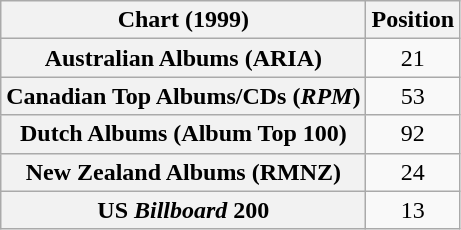<table class="wikitable sortable plainrowheaders" style="text-align:center">
<tr>
<th scope="col">Chart (1999)</th>
<th scope="col">Position</th>
</tr>
<tr>
<th scope="row">Australian Albums (ARIA)</th>
<td>21</td>
</tr>
<tr>
<th scope="row">Canadian Top Albums/CDs (<em>RPM</em>)</th>
<td>53</td>
</tr>
<tr>
<th scope="row">Dutch Albums (Album Top 100)</th>
<td>92</td>
</tr>
<tr>
<th scope="row">New Zealand Albums (RMNZ)</th>
<td>24</td>
</tr>
<tr>
<th scope="row">US <em>Billboard</em> 200</th>
<td>13</td>
</tr>
</table>
